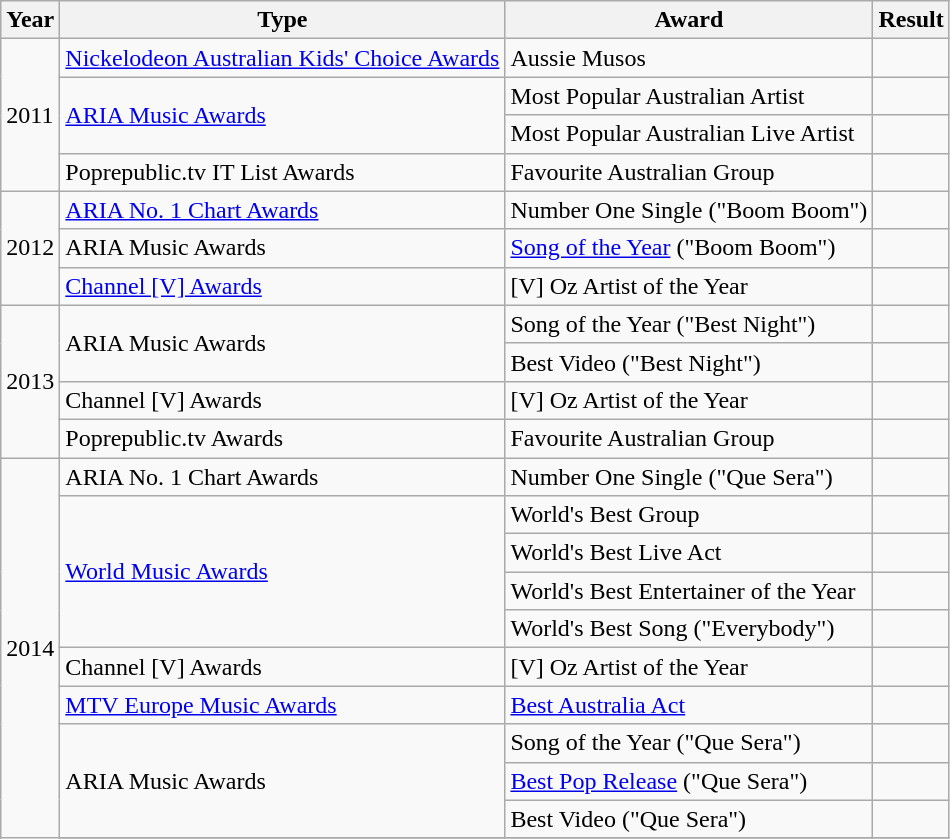<table class="wikitable">
<tr>
<th>Year</th>
<th>Type</th>
<th>Award</th>
<th>Result</th>
</tr>
<tr>
<td rowspan="4">2011</td>
<td><a href='#'>Nickelodeon Australian Kids' Choice Awards</a></td>
<td>Aussie Musos</td>
<td></td>
</tr>
<tr>
<td rowspan="2"><a href='#'>ARIA Music Awards</a></td>
<td>Most Popular Australian Artist</td>
<td></td>
</tr>
<tr>
<td>Most Popular Australian Live Artist</td>
<td></td>
</tr>
<tr>
<td>Poprepublic.tv IT List Awards</td>
<td>Favourite Australian Group</td>
<td></td>
</tr>
<tr>
<td rowspan="3">2012</td>
<td><a href='#'>ARIA No. 1 Chart Awards</a></td>
<td>Number One Single ("Boom Boom")</td>
<td></td>
</tr>
<tr>
<td>ARIA Music Awards</td>
<td><a href='#'>Song of the Year</a> ("Boom Boom")</td>
<td></td>
</tr>
<tr>
<td><a href='#'>Channel [V] Awards</a></td>
<td>[V] Oz Artist of the Year</td>
<td></td>
</tr>
<tr>
<td rowspan="4">2013</td>
<td rowspan="2">ARIA Music Awards</td>
<td>Song of the Year ("Best Night")</td>
<td></td>
</tr>
<tr>
<td>Best Video ("Best Night")</td>
<td></td>
</tr>
<tr>
<td>Channel [V] Awards</td>
<td>[V] Oz Artist of the Year</td>
<td></td>
</tr>
<tr>
<td>Poprepublic.tv Awards</td>
<td>Favourite Australian Group</td>
<td></td>
</tr>
<tr>
<td rowspan="11">2014</td>
<td>ARIA No. 1 Chart Awards</td>
<td>Number One Single ("Que Sera")</td>
<td></td>
</tr>
<tr>
<td rowspan="4"><a href='#'>World Music Awards</a></td>
<td>World's Best Group</td>
<td></td>
</tr>
<tr>
<td>World's Best Live Act</td>
<td></td>
</tr>
<tr>
<td>World's Best Entertainer of the Year</td>
<td></td>
</tr>
<tr>
<td>World's Best Song ("Everybody")</td>
<td></td>
</tr>
<tr>
<td>Channel [V] Awards</td>
<td>[V] Oz Artist of the Year</td>
<td></td>
</tr>
<tr>
<td><a href='#'>MTV Europe Music Awards</a></td>
<td><a href='#'>Best Australia Act</a></td>
<td></td>
</tr>
<tr>
<td rowspan="3">ARIA Music Awards</td>
<td>Song of the Year ("Que Sera")</td>
<td></td>
</tr>
<tr>
<td><a href='#'>Best Pop Release</a> ("Que Sera")</td>
<td></td>
</tr>
<tr>
<td>Best Video ("Que Sera")</td>
<td></td>
</tr>
<tr>
</tr>
</table>
